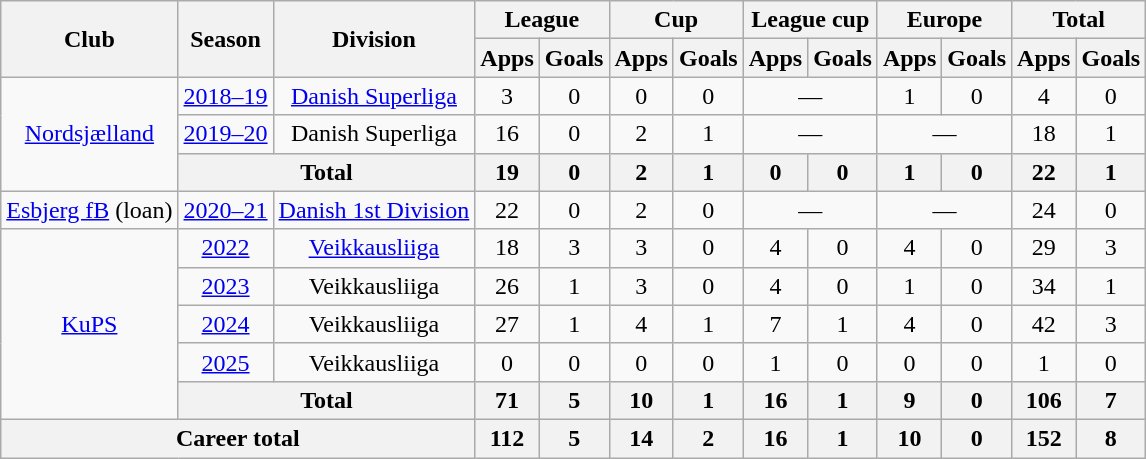<table class="wikitable" style="text-align:center">
<tr>
<th rowspan="2">Club</th>
<th rowspan="2">Season</th>
<th rowspan="2">Division</th>
<th colspan="2">League</th>
<th colspan="2">Cup</th>
<th colspan="2">League cup</th>
<th colspan="2">Europe</th>
<th colspan="2">Total</th>
</tr>
<tr>
<th>Apps</th>
<th>Goals</th>
<th>Apps</th>
<th>Goals</th>
<th>Apps</th>
<th>Goals</th>
<th>Apps</th>
<th>Goals</th>
<th>Apps</th>
<th>Goals</th>
</tr>
<tr>
<td rowspan="3"><a href='#'>Nordsjælland</a></td>
<td><a href='#'>2018–19</a></td>
<td><a href='#'>Danish Superliga</a></td>
<td>3</td>
<td>0</td>
<td>0</td>
<td>0</td>
<td colspan="2">—</td>
<td>1</td>
<td>0</td>
<td>4</td>
<td>0</td>
</tr>
<tr>
<td><a href='#'>2019–20</a></td>
<td>Danish Superliga</td>
<td>16</td>
<td>0</td>
<td>2</td>
<td>1</td>
<td colspan="2">—</td>
<td colspan="2">—</td>
<td>18</td>
<td>1</td>
</tr>
<tr>
<th colspan="2">Total</th>
<th>19</th>
<th>0</th>
<th>2</th>
<th>1</th>
<th>0</th>
<th>0</th>
<th>1</th>
<th>0</th>
<th>22</th>
<th>1</th>
</tr>
<tr>
<td><a href='#'>Esbjerg fB</a> (loan)</td>
<td><a href='#'>2020–21</a></td>
<td><a href='#'>Danish 1st Division</a></td>
<td>22</td>
<td>0</td>
<td>2</td>
<td>0</td>
<td colspan="2">—</td>
<td colspan="2">—</td>
<td>24</td>
<td>0</td>
</tr>
<tr>
<td rowspan="5"><a href='#'>KuPS</a></td>
<td><a href='#'>2022</a></td>
<td><a href='#'>Veikkausliiga</a></td>
<td>18</td>
<td>3</td>
<td>3</td>
<td>0</td>
<td>4</td>
<td>0</td>
<td>4</td>
<td>0</td>
<td>29</td>
<td>3</td>
</tr>
<tr>
<td><a href='#'>2023</a></td>
<td>Veikkausliiga</td>
<td>26</td>
<td>1</td>
<td>3</td>
<td>0</td>
<td>4</td>
<td>0</td>
<td>1</td>
<td>0</td>
<td>34</td>
<td>1</td>
</tr>
<tr>
<td><a href='#'>2024</a></td>
<td>Veikkausliiga</td>
<td>27</td>
<td>1</td>
<td>4</td>
<td>1</td>
<td>7</td>
<td>1</td>
<td>4</td>
<td>0</td>
<td>42</td>
<td>3</td>
</tr>
<tr>
<td><a href='#'>2025</a></td>
<td>Veikkausliiga</td>
<td>0</td>
<td>0</td>
<td>0</td>
<td>0</td>
<td>1</td>
<td>0</td>
<td>0</td>
<td>0</td>
<td>1</td>
<td>0</td>
</tr>
<tr>
<th colspan="2">Total</th>
<th>71</th>
<th>5</th>
<th>10</th>
<th>1</th>
<th>16</th>
<th>1</th>
<th>9</th>
<th>0</th>
<th>106</th>
<th>7</th>
</tr>
<tr>
<th colspan="3">Career total</th>
<th>112</th>
<th>5</th>
<th>14</th>
<th>2</th>
<th>16</th>
<th>1</th>
<th>10</th>
<th>0</th>
<th>152</th>
<th>8</th>
</tr>
</table>
